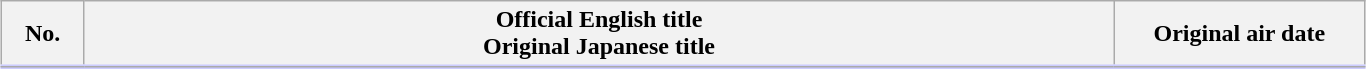<table class="wikitable" style="width:72%; margin:auto; background:#FFF;">
<tr style="border-bottom: 3px solid #CCF;">
<th style="width:3em;">No.</th>
<th>Official English title<br>Original Japanese title</th>
<th style="width:10em;">Original air date</th>
</tr>
<tr>
</tr>
</table>
